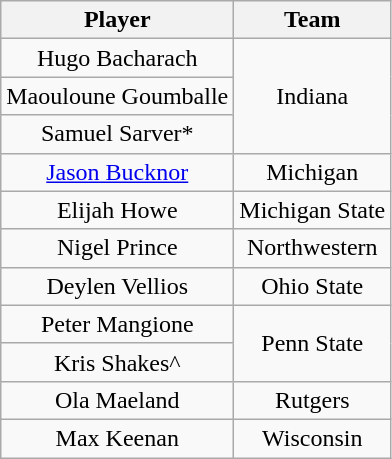<table class="wikitable" style="text-align:center">
<tr>
<th>Player</th>
<th>Team</th>
</tr>
<tr>
<td>Hugo Bacharach</td>
<td rowspan=3>Indiana</td>
</tr>
<tr>
<td>Maouloune Goumballe</td>
</tr>
<tr>
<td>Samuel Sarver*</td>
</tr>
<tr>
<td><a href='#'>Jason Bucknor</a></td>
<td>Michigan</td>
</tr>
<tr>
<td>Elijah Howe</td>
<td>Michigan State</td>
</tr>
<tr>
<td>Nigel Prince</td>
<td>Northwestern</td>
</tr>
<tr>
<td>Deylen Vellios</td>
<td>Ohio State</td>
</tr>
<tr>
<td>Peter Mangione</td>
<td rowspan=2>Penn State</td>
</tr>
<tr>
<td>Kris Shakes^</td>
</tr>
<tr>
<td>Ola Maeland</td>
<td>Rutgers</td>
</tr>
<tr>
<td>Max Keenan</td>
<td>Wisconsin</td>
</tr>
</table>
